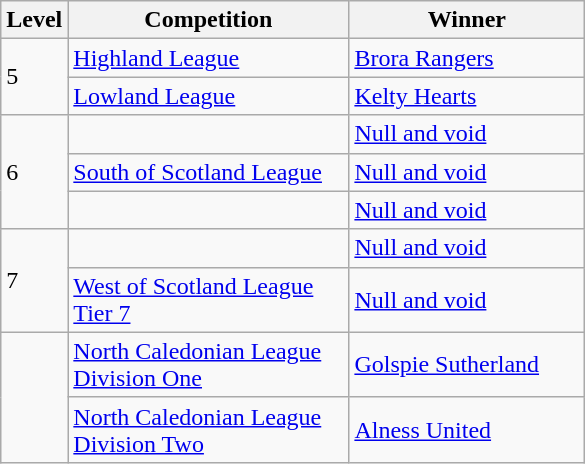<table class="wikitable">
<tr>
<th>Level</th>
<th width=180>Competition</th>
<th width=150>Winner</th>
</tr>
<tr>
<td rowspan="2">5</td>
<td><a href='#'>Highland League</a></td>
<td><a href='#'>Brora Rangers</a></td>
</tr>
<tr>
<td><a href='#'>Lowland League</a></td>
<td><a href='#'>Kelty Hearts</a></td>
</tr>
<tr>
<td rowspan="3">6</td>
<td></td>
<td><a href='#'>Null and void</a></td>
</tr>
<tr>
<td><a href='#'>South of Scotland League</a></td>
<td><a href='#'>Null and void</a></td>
</tr>
<tr>
<td></td>
<td rowspan="1"><a href='#'>Null and void</a></td>
</tr>
<tr>
<td rowspan="2">7</td>
<td></td>
<td><a href='#'>Null and void</a></td>
</tr>
<tr>
<td><a href='#'>West of Scotland League Tier 7</a></td>
<td rowspan="1"><a href='#'>Null and void</a></td>
</tr>
<tr>
<td rowspan="2"></td>
<td><a href='#'>North Caledonian League Division One</a></td>
<td><a href='#'>Golspie Sutherland</a></td>
</tr>
<tr>
<td><a href='#'>North Caledonian League Division Two</a></td>
<td><a href='#'>Alness United</a></td>
</tr>
</table>
